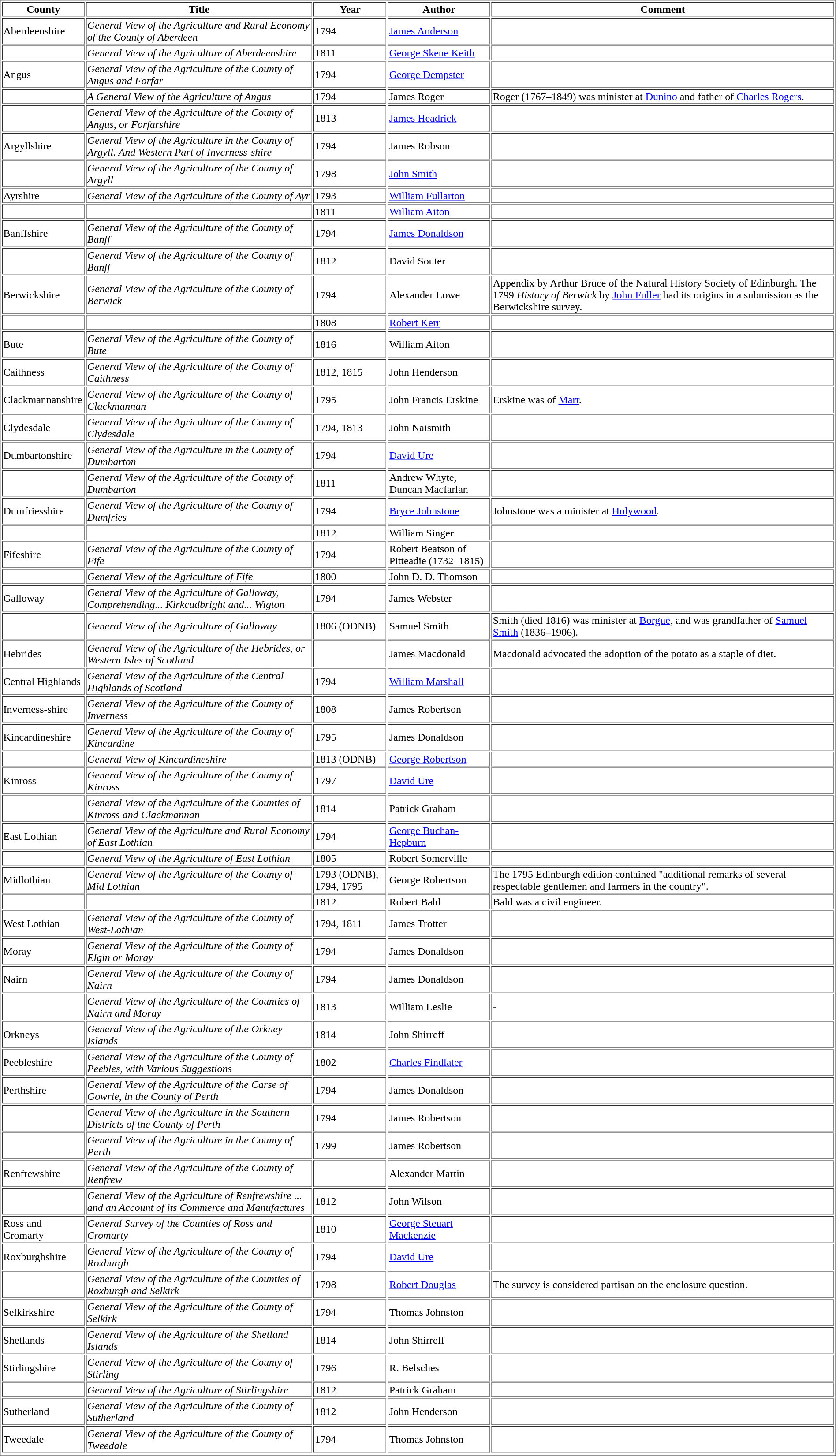<table border=1>
<tr>
<th>County</th>
<th>Title</th>
<th>Year</th>
<th>Author</th>
<th>Comment</th>
</tr>
<tr>
<td>Aberdeenshire</td>
<td><em>General View of the Agriculture and Rural Economy of the County of Aberdeen</em></td>
<td>1794</td>
<td><a href='#'>James Anderson</a></td>
<td></td>
</tr>
<tr>
<td></td>
<td><em>General View of the Agriculture of Aberdeenshire</em></td>
<td>1811</td>
<td><a href='#'>George Skene Keith</a></td>
<td></td>
</tr>
<tr>
<td>Angus</td>
<td><em>General View of the Agriculture of the County of Angus and Forfar</em></td>
<td>1794</td>
<td><a href='#'>George Dempster</a></td>
<td></td>
</tr>
<tr>
<td></td>
<td><em>A General View of the Agriculture of Angus</em></td>
<td>1794</td>
<td>James Roger</td>
<td>Roger (1767–1849) was minister at <a href='#'>Dunino</a> and father of <a href='#'>Charles Rogers</a>.</td>
</tr>
<tr>
<td></td>
<td><em>General View of the Agriculture of the County of Angus, or Forfarshire</em></td>
<td>1813</td>
<td><a href='#'>James Headrick</a></td>
<td></td>
</tr>
<tr>
<td>Argyllshire</td>
<td><em>General View of the Agriculture in the County of Argyll. And Western Part of Inverness-shire</em></td>
<td>1794</td>
<td>James Robson</td>
<td></td>
</tr>
<tr>
<td></td>
<td><em>General View of the Agriculture of the County of Argyll</em></td>
<td>1798</td>
<td><a href='#'>John Smith</a></td>
<td></td>
</tr>
<tr>
<td>Ayrshire</td>
<td><em>General View of the Agriculture of the County of Ayr</em></td>
<td>1793</td>
<td><a href='#'>William Fullarton</a></td>
<td></td>
</tr>
<tr>
<td></td>
<td></td>
<td>1811</td>
<td><a href='#'>William Aiton</a></td>
<td></td>
</tr>
<tr>
<td>Banffshire</td>
<td><em>General View of the Agriculture of the County of Banff</em></td>
<td>1794</td>
<td><a href='#'>James Donaldson</a></td>
<td></td>
</tr>
<tr>
<td></td>
<td><em>General View of the Agriculture of the County of Banff</em></td>
<td>1812</td>
<td>David Souter</td>
<td></td>
</tr>
<tr>
<td>Berwickshire</td>
<td><em>General View of the Agriculture of the County of Berwick</em></td>
<td>1794</td>
<td>Alexander Lowe</td>
<td>Appendix by Arthur Bruce of the Natural History Society of Edinburgh. The 1799 <em>History of Berwick</em> by <a href='#'>John Fuller</a> had its origins in a submission as the Berwickshire survey.</td>
</tr>
<tr>
<td></td>
<td></td>
<td>1808</td>
<td><a href='#'>Robert Kerr</a></td>
<td></td>
</tr>
<tr>
<td>Bute</td>
<td><em>General View of the Agriculture of the County of Bute</em></td>
<td>1816</td>
<td>William Aiton</td>
<td></td>
</tr>
<tr>
<td>Caithness</td>
<td><em>General View of the Agriculture of the County of Caithness</em></td>
<td>1812, 1815</td>
<td>John Henderson</td>
<td></td>
</tr>
<tr>
<td>Clackmannanshire</td>
<td><em>General View of the Agriculture of the County of Clackmannan</em></td>
<td>1795</td>
<td>John Francis Erskine</td>
<td>Erskine was of <a href='#'>Marr</a>.</td>
</tr>
<tr>
<td>Clydesdale</td>
<td><em>General View of the Agriculture of the County of Clydesdale</em></td>
<td>1794, 1813</td>
<td>John Naismith</td>
<td></td>
</tr>
<tr>
<td>Dumbartonshire</td>
<td><em>General View of the Agriculture in the County of Dumbarton</em></td>
<td>1794</td>
<td><a href='#'>David Ure</a></td>
<td></td>
</tr>
<tr>
<td></td>
<td><em>General View of the Agriculture of the County of Dumbarton</em></td>
<td>1811</td>
<td>Andrew Whyte, Duncan Macfarlan</td>
<td></td>
</tr>
<tr>
<td>Dumfriesshire</td>
<td><em>General View of the Agriculture of the County of Dumfries</em></td>
<td>1794</td>
<td><a href='#'>Bryce Johnstone</a></td>
<td>Johnstone was a minister at <a href='#'>Holywood</a>.</td>
</tr>
<tr>
<td></td>
<td></td>
<td>1812</td>
<td>William Singer</td>
<td></td>
</tr>
<tr>
<td>Fifeshire</td>
<td><em>General View of the Agriculture of the County of Fife</em></td>
<td>1794</td>
<td>Robert Beatson of Pitteadie (1732–1815)</td>
<td></td>
</tr>
<tr>
<td></td>
<td><em>General View of the Agriculture of Fife</em></td>
<td>1800</td>
<td>John D. D. Thomson</td>
<td></td>
</tr>
<tr>
<td>Galloway</td>
<td><em>General View of the Agriculture of Galloway, Comprehending... Kirkcudbright and... Wigton</em></td>
<td>1794</td>
<td>James Webster</td>
<td></td>
</tr>
<tr>
<td></td>
<td><em>General View of the Agriculture of Galloway</em></td>
<td>1806 (ODNB)</td>
<td>Samuel Smith</td>
<td>Smith (died 1816) was minister at <a href='#'>Borgue</a>, and was grandfather of <a href='#'>Samuel Smith</a> (1836–1906).</td>
</tr>
<tr>
<td>Hebrides</td>
<td><em>General View of the Agriculture of the Hebrides, or Western Isles of Scotland</em></td>
<td></td>
<td>James Macdonald</td>
<td>Macdonald advocated the adoption of the potato as a staple of diet.</td>
</tr>
<tr>
<td>Central Highlands</td>
<td><em>General View of the Agriculture of the Central Highlands of Scotland</em></td>
<td>1794</td>
<td><a href='#'>William Marshall</a></td>
<td></td>
</tr>
<tr>
<td>Inverness-shire</td>
<td><em>General View of the Agriculture of the County of Inverness</em></td>
<td>1808</td>
<td>James Robertson</td>
<td></td>
</tr>
<tr>
<td>Kincardineshire</td>
<td><em>General View of the Agriculture of the County of Kincardine</em></td>
<td>1795</td>
<td>James Donaldson</td>
<td></td>
</tr>
<tr>
<td></td>
<td><em>General View of Kincardineshire</em></td>
<td>1813 (ODNB)</td>
<td><a href='#'>George Robertson</a></td>
<td></td>
</tr>
<tr>
<td>Kinross</td>
<td><em>General View of the Agriculture of the County of Kinross</em></td>
<td>1797</td>
<td><a href='#'>David Ure</a></td>
<td></td>
</tr>
<tr>
<td></td>
<td><em>General View of the Agriculture of the Counties of Kinross and Clackmannan</em></td>
<td>1814</td>
<td>Patrick Graham</td>
<td></td>
</tr>
<tr>
<td>East Lothian</td>
<td><em>General View of the Agriculture and Rural Economy of East Lothian</em></td>
<td>1794</td>
<td><a href='#'>George Buchan-Hepburn</a></td>
<td></td>
</tr>
<tr>
<td></td>
<td><em>General View of the Agriculture of East Lothian</em></td>
<td>1805</td>
<td>Robert Somerville</td>
<td></td>
</tr>
<tr>
<td>Midlothian</td>
<td><em>General View of the Agriculture of the County of Mid Lothian</em></td>
<td>1793 (ODNB), 1794, 1795</td>
<td>George Robertson</td>
<td>The 1795 Edinburgh edition contained "additional remarks of several respectable gentlemen and farmers in the country".</td>
</tr>
<tr>
<td></td>
<td></td>
<td>1812</td>
<td>Robert Bald</td>
<td>Bald was a civil engineer.</td>
</tr>
<tr>
<td>West Lothian</td>
<td><em>General View of the Agriculture of the County of West-Lothian</em></td>
<td>1794, 1811</td>
<td>James Trotter</td>
<td></td>
</tr>
<tr>
<td>Moray</td>
<td><em>General View of the Agriculture of the County of Elgin or Moray</em></td>
<td>1794</td>
<td>James Donaldson</td>
<td></td>
</tr>
<tr>
<td>Nairn</td>
<td><em>General View of the Agriculture of the County of Nairn</em></td>
<td>1794</td>
<td>James Donaldson</td>
<td></td>
</tr>
<tr>
<td></td>
<td><em>General View of the Agriculture of the Counties of Nairn and Moray</em></td>
<td>1813</td>
<td>William Leslie</td>
<td>-</td>
</tr>
<tr>
<td>Orkneys</td>
<td><em>General View of the Agriculture of the Orkney Islands</em></td>
<td>1814</td>
<td>John Shirreff</td>
<td></td>
</tr>
<tr>
<td>Peebleshire</td>
<td><em>General View of the Agriculture of the County of Peebles, with Various Suggestions</em></td>
<td>1802</td>
<td><a href='#'>Charles Findlater</a></td>
<td></td>
</tr>
<tr>
<td>Perthshire</td>
<td><em>General View of the Agriculture of the Carse of Gowrie, in the County of Perth</em></td>
<td>1794</td>
<td>James Donaldson</td>
<td></td>
</tr>
<tr>
<td></td>
<td><em>General View of the Agriculture in the Southern Districts of the County of Perth</em></td>
<td>1794</td>
<td>James Robertson</td>
<td></td>
</tr>
<tr>
<td></td>
<td><em>General View of the Agriculture in the County of Perth</em></td>
<td>1799</td>
<td>James Robertson</td>
<td></td>
</tr>
<tr>
<td>Renfrewshire</td>
<td><em>General View of the Agriculture of the County of Renfrew</em></td>
<td></td>
<td>Alexander Martin</td>
<td></td>
</tr>
<tr>
<td></td>
<td><em>General View of the Agriculture of Renfrewshire ... and an Account of its Commerce and Manufactures</em></td>
<td>1812</td>
<td>John Wilson</td>
<td></td>
</tr>
<tr>
<td>Ross and Cromarty</td>
<td><em>General Survey of the Counties of Ross and Cromarty</em></td>
<td>1810</td>
<td><a href='#'>George Steuart Mackenzie</a></td>
<td></td>
</tr>
<tr>
<td>Roxburghshire</td>
<td><em>General View of the Agriculture of the County of Roxburgh</em></td>
<td>1794</td>
<td><a href='#'>David Ure</a></td>
<td></td>
</tr>
<tr>
<td></td>
<td><em>General View of the Agriculture of the Counties of Roxburgh and Selkirk</em></td>
<td>1798</td>
<td><a href='#'>Robert Douglas</a></td>
<td>The survey is considered partisan on the enclosure question.</td>
</tr>
<tr>
<td>Selkirkshire</td>
<td><em>General View of the Agriculture of the County of Selkirk</em></td>
<td>1794</td>
<td>Thomas Johnston</td>
<td></td>
</tr>
<tr>
<td>Shetlands</td>
<td><em>General View of the Agriculture of the Shetland Islands</em></td>
<td>1814</td>
<td>John Shirreff</td>
<td></td>
</tr>
<tr>
<td>Stirlingshire</td>
<td><em>General View of the Agriculture of the County of Stirling</em></td>
<td>1796</td>
<td>R. Belsches</td>
<td></td>
</tr>
<tr>
<td></td>
<td><em>General View of the Agriculture of Stirlingshire</em></td>
<td>1812</td>
<td>Patrick Graham</td>
<td></td>
</tr>
<tr>
<td>Sutherland</td>
<td><em>General View of the Agriculture of the County of Sutherland</em></td>
<td>1812</td>
<td>John Henderson</td>
<td></td>
</tr>
<tr>
<td>Tweedale</td>
<td><em>General View of the Agriculture of the County of Tweedale</em></td>
<td>1794</td>
<td>Thomas Johnston</td>
<td></td>
</tr>
<tr>
</tr>
</table>
